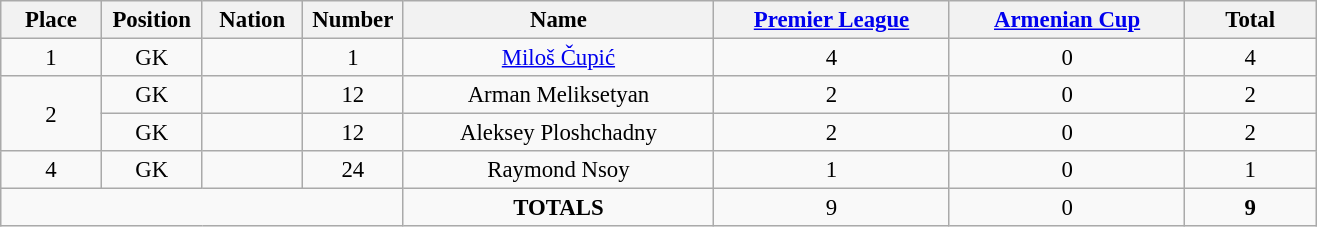<table class="wikitable" style="font-size: 95%; text-align: center;">
<tr>
<th width=60>Place</th>
<th width=60>Position</th>
<th width=60>Nation</th>
<th width=60>Number</th>
<th width=200>Name</th>
<th width=150><a href='#'>Premier League</a></th>
<th width=150><a href='#'>Armenian Cup</a></th>
<th width=80><strong>Total</strong></th>
</tr>
<tr>
<td>1</td>
<td>GK</td>
<td></td>
<td>1</td>
<td><a href='#'>Miloš Čupić</a></td>
<td>4</td>
<td>0</td>
<td>4</td>
</tr>
<tr>
<td rowspan="2">2</td>
<td>GK</td>
<td></td>
<td>12</td>
<td>Arman Meliksetyan</td>
<td>2</td>
<td>0</td>
<td>2</td>
</tr>
<tr>
<td>GK</td>
<td></td>
<td>12</td>
<td>Aleksey Ploshchadny</td>
<td>2</td>
<td>0</td>
<td>2</td>
</tr>
<tr>
<td>4</td>
<td>GK</td>
<td></td>
<td>24</td>
<td>Raymond Nsoy</td>
<td>1</td>
<td>0</td>
<td>1</td>
</tr>
<tr>
<td colspan="4"></td>
<td><strong>TOTALS</strong></td>
<td>9</td>
<td>0</td>
<td><strong>9</strong></td>
</tr>
</table>
